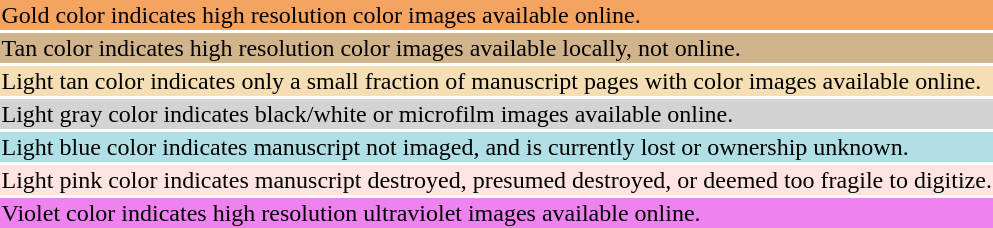<table style="background:transparent">
<tr>
<td bgcolor="sandybrown">Gold color indicates high resolution color images available online.</td>
</tr>
<tr>
<td bgcolor="tan">Tan color indicates high resolution color images available locally, not online.</td>
</tr>
<tr>
<td bgcolor="wheat">Light tan color indicates only a small fraction of manuscript pages with color images available online.</td>
</tr>
<tr>
<td bgcolor="lightgray">Light gray color indicates black/white or microfilm images available online.</td>
</tr>
<tr>
<td bgcolor="powderblue">Light blue color indicates manuscript not imaged, and is currently lost or ownership unknown.</td>
</tr>
<tr>
<td bgcolor="mistyrose">Light pink color indicates manuscript destroyed, presumed destroyed, or deemed too fragile to digitize.</td>
</tr>
<tr>
<td bgcolor="violet">Violet color indicates high resolution ultraviolet images available online.</td>
</tr>
</table>
